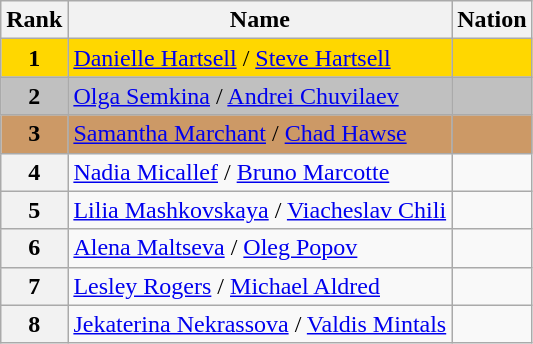<table class="wikitable">
<tr>
<th>Rank</th>
<th>Name</th>
<th>Nation</th>
</tr>
<tr bgcolor="gold">
<td align="center"><strong>1</strong></td>
<td><a href='#'>Danielle Hartsell</a> / <a href='#'>Steve Hartsell</a></td>
<td></td>
</tr>
<tr bgcolor="silver">
<td align="center"><strong>2</strong></td>
<td><a href='#'>Olga Semkina</a> / <a href='#'>Andrei Chuvilaev</a></td>
<td></td>
</tr>
<tr bgcolor="cc9966">
<td align="center"><strong>3</strong></td>
<td><a href='#'>Samantha Marchant</a> / <a href='#'>Chad Hawse</a></td>
<td></td>
</tr>
<tr>
<th>4</th>
<td><a href='#'>Nadia Micallef</a> / <a href='#'>Bruno Marcotte</a></td>
<td></td>
</tr>
<tr>
<th>5</th>
<td><a href='#'>Lilia Mashkovskaya</a> / <a href='#'>Viacheslav Chili</a></td>
<td></td>
</tr>
<tr>
<th>6</th>
<td><a href='#'>Alena Maltseva</a> / <a href='#'>Oleg Popov</a></td>
<td></td>
</tr>
<tr>
<th>7</th>
<td><a href='#'>Lesley Rogers</a> / <a href='#'>Michael Aldred</a></td>
<td></td>
</tr>
<tr>
<th>8</th>
<td><a href='#'>Jekaterina Nekrassova</a> / <a href='#'>Valdis Mintals</a></td>
<td></td>
</tr>
</table>
